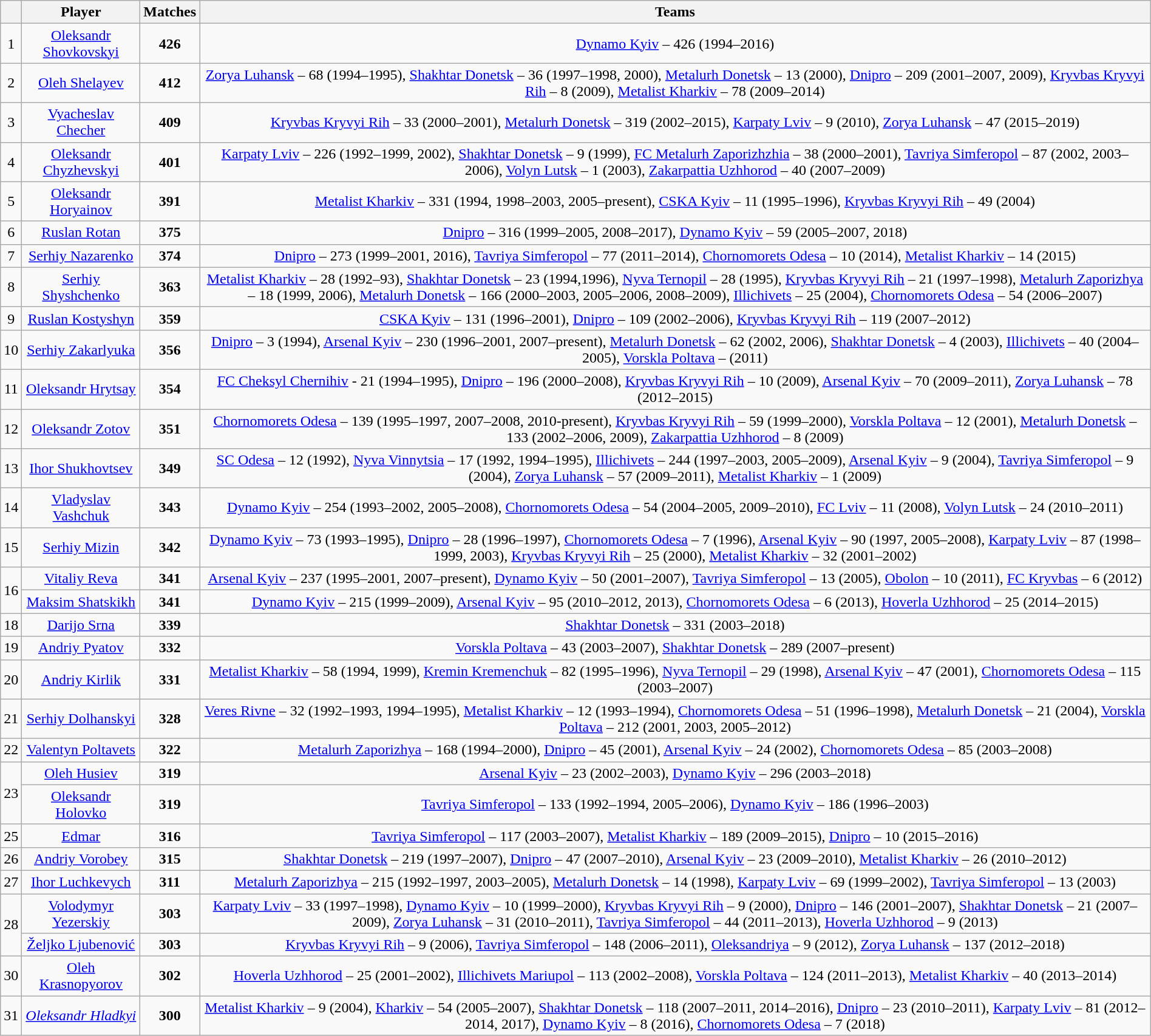<table class="wikitable sortable"  width="100%"style="text-align:center">
<tr>
<th></th>
<th>Player</th>
<th>Matches</th>
<th class="unsortable">Teams</th>
</tr>
<tr>
<td>1</td>
<td> <a href='#'>Oleksandr Shovkovskyi</a></td>
<td><strong>426</strong></td>
<td><a href='#'>Dynamo Kyiv</a> – 426 (1994–2016)</td>
</tr>
<tr>
<td>2</td>
<td> <a href='#'>Oleh Shelayev</a></td>
<td><strong>412</strong></td>
<td><a href='#'>Zorya Luhansk</a> – 68 (1994–1995), <a href='#'>Shakhtar Donetsk</a> – 36 (1997–1998, 2000), <a href='#'>Metalurh Donetsk</a> – 13 (2000), <a href='#'>Dnipro</a> – 209 (2001–2007, 2009), <a href='#'>Kryvbas Kryvyi Rih</a> – 8 (2009), <a href='#'>Metalist Kharkiv</a> – 78 (2009–2014)</td>
</tr>
<tr>
<td>3</td>
<td> <a href='#'>Vyacheslav Checher</a></td>
<td><strong>409</strong></td>
<td><a href='#'>Kryvbas Kryvyi Rih</a> – 33 (2000–2001), <a href='#'>Metalurh Donetsk</a> – 319 (2002–2015), <a href='#'>Karpaty Lviv</a> – 9 (2010), <a href='#'>Zorya Luhansk</a> – 47 (2015–2019)</td>
</tr>
<tr>
<td>4</td>
<td> <a href='#'>Oleksandr Chyzhevskyi</a></td>
<td><strong>401</strong></td>
<td><a href='#'>Karpaty Lviv</a> – 226 (1992–1999, 2002), <a href='#'>Shakhtar Donetsk</a> – 9 (1999), <a href='#'>FC Metalurh Zaporizhzhia</a> – 38 (2000–2001), <a href='#'>Tavriya Simferopol</a> – 87 (2002, 2003–2006), <a href='#'>Volyn Lutsk</a> – 1 (2003), <a href='#'>Zakarpattia Uzhhorod</a> – 40 (2007–2009)</td>
</tr>
<tr>
<td>5</td>
<td> <a href='#'>Oleksandr Horyainov</a></td>
<td><strong>391</strong></td>
<td><a href='#'>Metalist Kharkiv</a> – 331 (1994, 1998–2003, 2005–present), <a href='#'>CSKA Kyiv</a> – 11 (1995–1996), <a href='#'>Kryvbas Kryvyi Rih</a> – 49 (2004)</td>
</tr>
<tr>
<td>6</td>
<td> <a href='#'>Ruslan Rotan</a></td>
<td><strong>375</strong></td>
<td><a href='#'>Dnipro</a> – 316 (1999–2005, 2008–2017), <a href='#'>Dynamo Kyiv</a> – 59 (2005–2007, 2018)</td>
</tr>
<tr>
<td>7</td>
<td> <a href='#'>Serhiy Nazarenko</a></td>
<td><strong>374</strong></td>
<td><a href='#'>Dnipro</a> – 273 (1999–2001, 2016), <a href='#'>Tavriya Simferopol</a> – 77 (2011–2014), <a href='#'>Chornomorets Odesa</a> – 10 (2014), <a href='#'>Metalist Kharkiv</a> – 14 (2015)</td>
</tr>
<tr>
<td>8</td>
<td> <a href='#'>Serhiy Shyshchenko</a></td>
<td><strong>363</strong></td>
<td><a href='#'>Metalist Kharkiv</a> – 28 (1992–93), <a href='#'>Shakhtar Donetsk</a> – 23 (1994,1996), <a href='#'>Nyva Ternopil</a> – 28 (1995), <a href='#'>Kryvbas Kryvyi Rih</a> – 21 (1997–1998), <a href='#'>Metalurh Zaporizhya</a> – 18 (1999, 2006), <a href='#'>Metalurh Donetsk</a> – 166 (2000–2003, 2005–2006, 2008–2009), <a href='#'>Illichivets</a> – 25 (2004), <a href='#'>Chornomorets Odesa</a> – 54 (2006–2007)</td>
</tr>
<tr>
<td>9</td>
<td> <a href='#'>Ruslan Kostyshyn</a></td>
<td><strong>359</strong></td>
<td><a href='#'>CSKA Kyiv</a> – 131 (1996–2001), <a href='#'>Dnipro</a> – 109 (2002–2006), <a href='#'>Kryvbas Kryvyi Rih</a> – 119 (2007–2012)</td>
</tr>
<tr>
<td>10</td>
<td> <a href='#'>Serhiy Zakarlyuka</a></td>
<td><strong>356</strong></td>
<td><a href='#'>Dnipro</a> – 3 (1994), <a href='#'>Arsenal Kyiv</a> – 230 (1996–2001, 2007–present), <a href='#'>Metalurh Donetsk</a> – 62 (2002, 2006), <a href='#'>Shakhtar Donetsk</a> – 4 (2003), <a href='#'>Illichivets</a> – 40 (2004–2005), <a href='#'>Vorskla Poltava</a> – (2011)</td>
</tr>
<tr>
<td>11</td>
<td> <a href='#'>Oleksandr Hrytsay</a></td>
<td><strong>354</strong></td>
<td><a href='#'>FC Cheksyl Chernihiv</a> - 21 (1994–1995), <a href='#'>Dnipro</a> – 196 (2000–2008), <a href='#'>Kryvbas Kryvyi Rih</a> – 10 (2009), <a href='#'>Arsenal Kyiv</a> – 70 (2009–2011), <a href='#'>Zorya Luhansk</a> – 78 (2012–2015)</td>
</tr>
<tr>
<td>12</td>
<td> <a href='#'>Oleksandr Zotov</a></td>
<td><strong>351</strong></td>
<td><a href='#'>Chornomorets Odesa</a> – 139 (1995–1997, 2007–2008, 2010-present), <a href='#'>Kryvbas Kryvyi Rih</a> – 59 (1999–2000), <a href='#'>Vorskla Poltava</a> – 12 (2001), <a href='#'>Metalurh Donetsk</a> – 133 (2002–2006, 2009), <a href='#'>Zakarpattia Uzhhorod</a> – 8 (2009)</td>
</tr>
<tr>
<td>13</td>
<td> <a href='#'>Ihor Shukhovtsev</a></td>
<td><strong>349</strong></td>
<td><a href='#'>SC Odesa</a> – 12 (1992), <a href='#'>Nyva Vinnytsia</a> – 17 (1992, 1994–1995), <a href='#'>Illichivets</a> – 244 (1997–2003, 2005–2009), <a href='#'>Arsenal Kyiv</a> – 9 (2004), <a href='#'>Tavriya Simferopol</a> – 9 (2004), <a href='#'>Zorya Luhansk</a> – 57 (2009–2011), <a href='#'>Metalist Kharkiv</a> – 1 (2009)</td>
</tr>
<tr>
<td>14</td>
<td> <a href='#'>Vladyslav Vashchuk</a></td>
<td><strong>343</strong></td>
<td><a href='#'>Dynamo Kyiv</a> – 254 (1993–2002, 2005–2008), <a href='#'>Chornomorets Odesa</a> – 54 (2004–2005, 2009–2010), <a href='#'>FC Lviv</a> – 11 (2008), <a href='#'>Volyn Lutsk</a> – 24 (2010–2011)</td>
</tr>
<tr>
<td>15</td>
<td> <a href='#'>Serhiy Mizin</a></td>
<td><strong>342</strong></td>
<td><a href='#'>Dynamo Kyiv</a> – 73 (1993–1995), <a href='#'>Dnipro</a> – 28 (1996–1997), <a href='#'>Chornomorets Odesa</a> – 7 (1996), <a href='#'>Arsenal Kyiv</a> – 90 (1997, 2005–2008), <a href='#'>Karpaty Lviv</a> – 87 (1998–1999, 2003), <a href='#'>Kryvbas Kryvyi Rih</a> – 25 (2000), <a href='#'>Metalist Kharkiv</a> – 32 (2001–2002)</td>
</tr>
<tr>
<td rowspan=2>16</td>
<td> <a href='#'>Vitaliy Reva</a></td>
<td><strong>341</strong></td>
<td><a href='#'>Arsenal Kyiv</a> – 237 (1995–2001, 2007–present), <a href='#'>Dynamo Kyiv</a> – 50 (2001–2007), <a href='#'>Tavriya Simferopol</a> – 13 (2005), <a href='#'>Obolon</a> – 10 (2011), <a href='#'>FC Kryvbas</a> – 6 (2012)</td>
</tr>
<tr>
<td> <a href='#'>Maksim Shatskikh</a></td>
<td><strong>341</strong></td>
<td><a href='#'>Dynamo Kyiv</a> – 215 (1999–2009), <a href='#'>Arsenal Kyiv</a> – 95 (2010–2012, 2013), <a href='#'>Chornomorets Odesa</a> – 6 (2013), <a href='#'>Hoverla Uzhhorod</a> – 25 (2014–2015)</td>
</tr>
<tr>
<td>18</td>
<td> <a href='#'>Darijo Srna</a></td>
<td><strong>339</strong></td>
<td><a href='#'>Shakhtar Donetsk</a> – 331 (2003–2018)</td>
</tr>
<tr>
<td>19</td>
<td> <a href='#'>Andriy Pyatov</a></td>
<td><strong>332</strong></td>
<td><a href='#'>Vorskla Poltava</a> – 43 (2003–2007), <a href='#'>Shakhtar Donetsk</a> – 289 (2007–present)</td>
</tr>
<tr>
<td>20</td>
<td> <a href='#'>Andriy Kirlik</a></td>
<td><strong>331</strong></td>
<td><a href='#'>Metalist Kharkiv</a> – 58 (1994, 1999), <a href='#'>Kremin Kremenchuk</a> – 82 (1995–1996), <a href='#'>Nyva Ternopil</a> – 29 (1998), <a href='#'>Arsenal Kyiv</a> – 47 (2001), <a href='#'>Chornomorets Odesa</a> – 115 (2003–2007)</td>
</tr>
<tr>
<td>21</td>
<td> <a href='#'>Serhiy Dolhanskyi</a></td>
<td><strong>328</strong></td>
<td><a href='#'>Veres Rivne</a> – 32 (1992–1993, 1994–1995), <a href='#'>Metalist Kharkiv</a> – 12 (1993–1994), <a href='#'>Chornomorets Odesa</a> – 51 (1996–1998), <a href='#'>Metalurh Donetsk</a> – 21 (2004), <a href='#'>Vorskla Poltava</a> – 212 (2001, 2003, 2005–2012)</td>
</tr>
<tr>
<td>22</td>
<td> <a href='#'>Valentyn Poltavets</a></td>
<td><strong>322</strong></td>
<td><a href='#'>Metalurh Zaporizhya</a> – 168 (1994–2000), <a href='#'>Dnipro</a> – 45 (2001), <a href='#'>Arsenal Kyiv</a> – 24 (2002), <a href='#'>Chornomorets Odesa</a> – 85 (2003–2008)</td>
</tr>
<tr>
<td rowspan=2>23</td>
<td> <a href='#'>Oleh Husiev</a></td>
<td><strong>319</strong></td>
<td><a href='#'>Arsenal Kyiv</a> – 23 (2002–2003), <a href='#'>Dynamo Kyiv</a> – 296 (2003–2018)</td>
</tr>
<tr>
<td> <a href='#'>Oleksandr Holovko</a></td>
<td><strong>319</strong></td>
<td><a href='#'>Tavriya Simferopol</a> – 133 (1992–1994, 2005–2006), <a href='#'>Dynamo Kyiv</a> – 186 (1996–2003)</td>
</tr>
<tr>
<td>25</td>
<td> <a href='#'>Edmar</a></td>
<td><strong>316</strong></td>
<td><a href='#'>Tavriya Simferopol</a> – 117 (2003–2007), <a href='#'>Metalist Kharkiv</a> – 189 (2009–2015), <a href='#'>Dnipro</a> – 10 (2015–2016)</td>
</tr>
<tr>
<td>26</td>
<td> <a href='#'>Andriy Vorobey</a></td>
<td><strong>315</strong></td>
<td><a href='#'>Shakhtar Donetsk</a> – 219 (1997–2007), <a href='#'>Dnipro</a> – 47 (2007–2010), <a href='#'>Arsenal Kyiv</a> – 23 (2009–2010), <a href='#'>Metalist Kharkiv</a> – 26 (2010–2012)</td>
</tr>
<tr>
<td>27</td>
<td> <a href='#'>Ihor Luchkevych</a></td>
<td><strong>311</strong></td>
<td><a href='#'>Metalurh Zaporizhya</a> – 215 (1992–1997, 2003–2005), <a href='#'>Metalurh Donetsk</a> – 14 (1998), <a href='#'>Karpaty Lviv</a> – 69 (1999–2002), <a href='#'>Tavriya Simferopol</a> – 13 (2003)</td>
</tr>
<tr>
<td rowspan=2>28</td>
<td> <a href='#'>Volodymyr Yezerskiy</a></td>
<td><strong>303</strong></td>
<td><a href='#'>Karpaty Lviv</a> – 33 (1997–1998), <a href='#'>Dynamo Kyiv</a> – 10 (1999–2000), <a href='#'>Kryvbas Kryvyi Rih</a> – 9 (2000), <a href='#'>Dnipro</a> – 146 (2001–2007), <a href='#'>Shakhtar Donetsk</a> – 21 (2007–2009), <a href='#'>Zorya Luhansk</a> – 31 (2010–2011), <a href='#'>Tavriya Simferopol</a> – 44 (2011–2013), <a href='#'>Hoverla Uzhhorod</a> – 9 (2013)</td>
</tr>
<tr>
<td> <a href='#'>Željko Ljubenović</a></td>
<td><strong>303</strong></td>
<td><a href='#'>Kryvbas Kryvyi Rih</a> – 9 (2006), <a href='#'>Tavriya Simferopol</a> – 148 (2006–2011), <a href='#'>Oleksandriya</a> – 9 (2012), <a href='#'>Zorya Luhansk</a> – 137 (2012–2018)</td>
</tr>
<tr>
<td>30</td>
<td> <a href='#'>Oleh Krasnopyorov</a></td>
<td><strong>302</strong></td>
<td><a href='#'>Hoverla Uzhhorod</a> – 25 (2001–2002), <a href='#'>Illichivets Mariupol</a> – 113 (2002–2008), <a href='#'>Vorskla Poltava</a> – 124 (2011–2013), <a href='#'>Metalist Kharkiv</a> – 40 (2013–2014)</td>
</tr>
<tr>
<td>31</td>
<td> <em><a href='#'>Oleksandr Hladkyi</a></em></td>
<td><strong>300</strong></td>
<td><a href='#'>Metalist Kharkiv</a> – 9 (2004), <a href='#'>Kharkiv</a> – 54 (2005–2007), <a href='#'>Shakhtar Donetsk</a> – 118 (2007–2011, 2014–2016), <a href='#'>Dnipro</a> – 23 (2010–2011), <a href='#'>Karpaty Lviv</a> – 81 (2012–2014, 2017), <a href='#'>Dynamo Kyiv</a> – 8 (2016), <a href='#'>Chornomorets Odesa</a> – 7 (2018)</td>
</tr>
</table>
